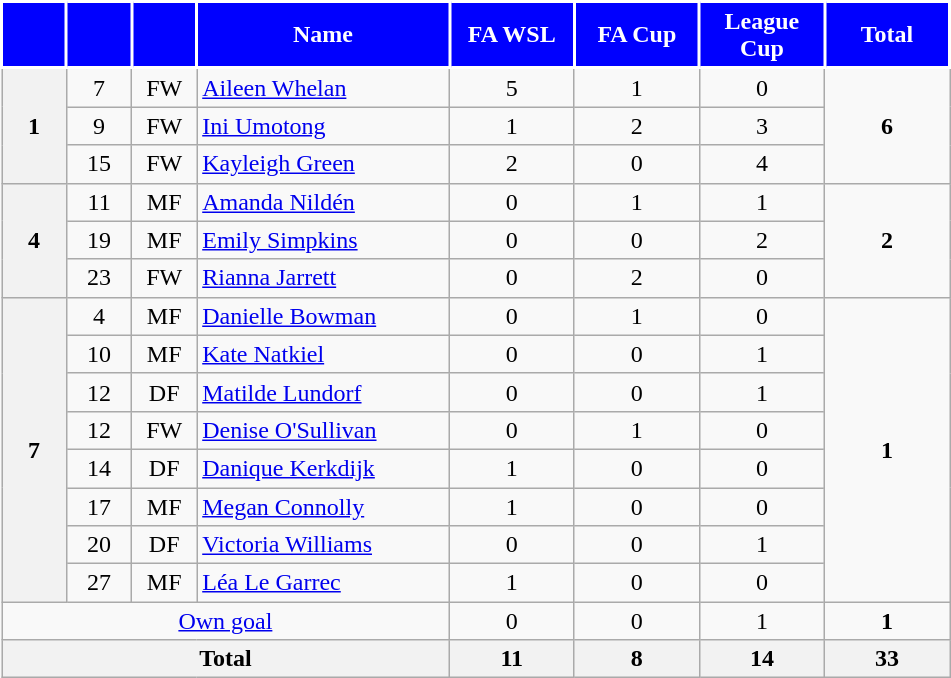<table class="wikitable" style="text-align:center;">
<tr>
<th style="background:#0000FF;color:white;border:2px solid #ffffff; width:35px;"></th>
<th style="background:#0000FF;color:white;border:2px solid #ffffff; width:35px;"></th>
<th style="background:#0000FF;color:white;border:2px solid #ffffff; width:35px;"></th>
<th style="background:#0000FF;color:white;border:2px solid #ffffff; width:160px;">Name</th>
<th style="background:#0000FF;color:white;border:2px solid #ffffff; width:75px;">FA WSL</th>
<th style="background:#0000FF;color:white;border:2px solid #ffffff; width:75px;">FA Cup</th>
<th style="background:#0000FF;color:white;border:2px solid #ffffff; width:75px;">League Cup</th>
<th style="background:#0000FF;color:white;border:2px solid #ffffff; width:75px;">Total</th>
</tr>
<tr>
<th rowspan="3">1</th>
<td>7</td>
<td>FW</td>
<td align="left"> <a href='#'>Aileen Whelan</a></td>
<td>5</td>
<td>1</td>
<td>0</td>
<td rowspan="3"><strong>6</strong></td>
</tr>
<tr>
<td>9</td>
<td>FW</td>
<td align="left"> <a href='#'>Ini Umotong</a></td>
<td>1</td>
<td>2</td>
<td>3</td>
</tr>
<tr>
<td>15</td>
<td>FW</td>
<td align="left"> <a href='#'>Kayleigh Green</a></td>
<td>2</td>
<td>0</td>
<td>4</td>
</tr>
<tr>
<th rowspan="3">4</th>
<td>11</td>
<td>MF</td>
<td align="left"> <a href='#'>Amanda Nildén</a></td>
<td>0</td>
<td>1</td>
<td>1</td>
<td rowspan="3"><strong>2</strong></td>
</tr>
<tr>
<td>19</td>
<td>MF</td>
<td align="left"> <a href='#'>Emily Simpkins</a></td>
<td>0</td>
<td>0</td>
<td>2</td>
</tr>
<tr>
<td>23</td>
<td>FW</td>
<td align="left"> <a href='#'>Rianna Jarrett</a></td>
<td>0</td>
<td>2</td>
<td>0</td>
</tr>
<tr>
<th rowspan="8">7</th>
<td>4</td>
<td>MF</td>
<td align="left"> <a href='#'>Danielle Bowman</a></td>
<td>0</td>
<td>1</td>
<td>0</td>
<td rowspan="8"><strong>1</strong></td>
</tr>
<tr>
<td>10</td>
<td>MF</td>
<td align="left"> <a href='#'>Kate Natkiel</a></td>
<td>0</td>
<td>0</td>
<td>1</td>
</tr>
<tr>
<td>12</td>
<td>DF</td>
<td align="left"> <a href='#'>Matilde Lundorf</a></td>
<td>0</td>
<td>0</td>
<td>1</td>
</tr>
<tr>
<td>12</td>
<td>FW</td>
<td align="left"> <a href='#'>Denise O'Sullivan</a></td>
<td>0</td>
<td>1</td>
<td>0</td>
</tr>
<tr>
<td>14</td>
<td>DF</td>
<td align="left"> <a href='#'>Danique Kerkdijk</a></td>
<td>1</td>
<td>0</td>
<td>0</td>
</tr>
<tr>
<td>17</td>
<td>MF</td>
<td align="left"> <a href='#'>Megan Connolly</a></td>
<td>1</td>
<td>0</td>
<td>0</td>
</tr>
<tr>
<td>20</td>
<td>DF</td>
<td align="left"> <a href='#'>Victoria Williams</a></td>
<td>0</td>
<td>0</td>
<td>1</td>
</tr>
<tr>
<td>27</td>
<td>MF</td>
<td align="left"> <a href='#'>Léa Le Garrec</a></td>
<td>1</td>
<td>0</td>
<td>0</td>
</tr>
<tr>
<td colspan="4"><a href='#'>Own goal</a></td>
<td>0</td>
<td>0</td>
<td>1</td>
<td><strong>1</strong></td>
</tr>
<tr>
<th colspan="4">Total</th>
<th>11</th>
<th>8</th>
<th>14</th>
<th>33</th>
</tr>
</table>
